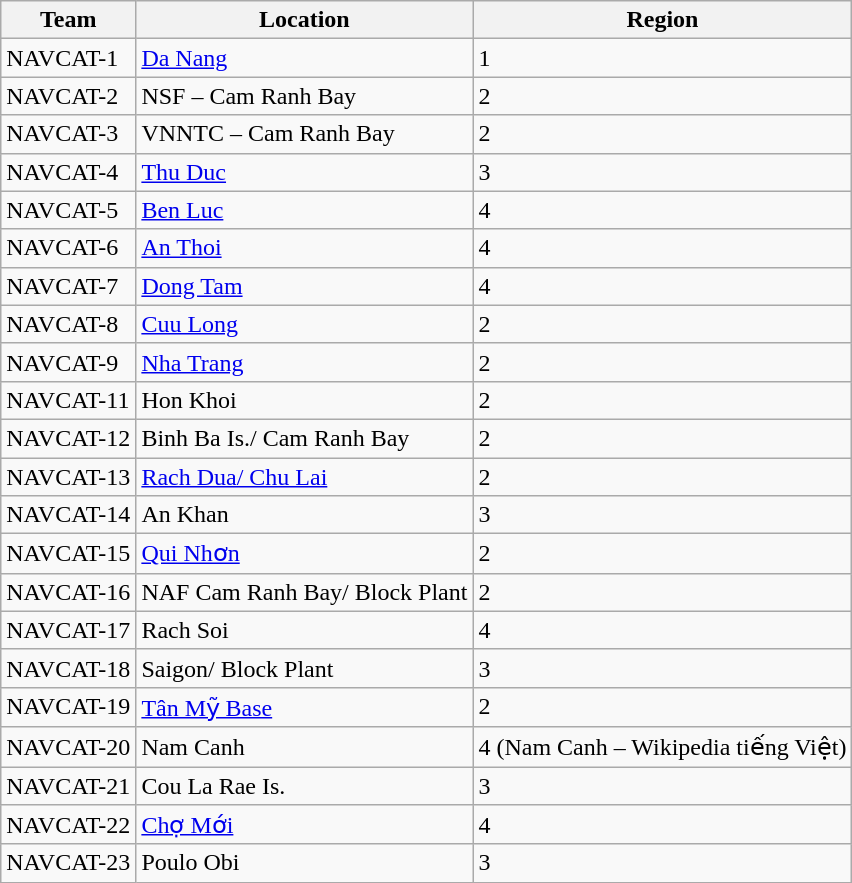<table class="wikitable sortable">
<tr>
<th>Team</th>
<th>Location</th>
<th>Region</th>
</tr>
<tr>
<td>NAVCAT-1</td>
<td><a href='#'>Da Nang</a></td>
<td>1</td>
</tr>
<tr>
<td>NAVCAT-2</td>
<td>NSF – Cam Ranh Bay</td>
<td>2</td>
</tr>
<tr>
<td>NAVCAT-3</td>
<td>VNNTC – Cam Ranh Bay</td>
<td>2</td>
</tr>
<tr>
<td>NAVCAT-4</td>
<td><a href='#'>Thu Duc</a></td>
<td>3</td>
</tr>
<tr>
<td>NAVCAT-5</td>
<td><a href='#'>Ben Luc</a></td>
<td>4</td>
</tr>
<tr>
<td>NAVCAT-6</td>
<td><a href='#'>An Thoi</a></td>
<td>4</td>
</tr>
<tr>
<td>NAVCAT-7</td>
<td><a href='#'>Dong Tam</a></td>
<td>4</td>
</tr>
<tr>
<td>NAVCAT-8</td>
<td><a href='#'>Cuu Long</a></td>
<td>2</td>
</tr>
<tr>
<td>NAVCAT-9</td>
<td><a href='#'>Nha Trang</a></td>
<td>2</td>
</tr>
<tr>
<td>NAVCAT-11</td>
<td>Hon Khoi</td>
<td>2</td>
</tr>
<tr>
<td>NAVCAT-12</td>
<td>Binh Ba Is./ Cam Ranh Bay</td>
<td>2</td>
</tr>
<tr>
<td>NAVCAT-13</td>
<td><a href='#'>Rach Dua/ Chu Lai</a></td>
<td>2</td>
</tr>
<tr>
<td>NAVCAT-14</td>
<td>An Khan</td>
<td>3</td>
</tr>
<tr>
<td>NAVCAT-15</td>
<td><a href='#'>Qui Nhơn</a></td>
<td>2</td>
</tr>
<tr>
<td>NAVCAT-16</td>
<td>NAF Cam Ranh Bay/ Block Plant</td>
<td>2</td>
</tr>
<tr>
<td>NAVCAT-17</td>
<td>Rach Soi</td>
<td>4</td>
</tr>
<tr>
<td>NAVCAT-18</td>
<td>Saigon/ Block Plant</td>
<td>3</td>
</tr>
<tr>
<td>NAVCAT-19</td>
<td><a href='#'>Tân Mỹ Base</a></td>
<td>2</td>
</tr>
<tr>
<td>NAVCAT-20</td>
<td>Nam Canh</td>
<td>4 (Nam Canh – Wikipedia tiếng Việt)</td>
</tr>
<tr>
<td>NAVCAT-21</td>
<td>Cou La Rae Is.</td>
<td>3</td>
</tr>
<tr>
<td>NAVCAT-22</td>
<td><a href='#'>Chợ Mới</a></td>
<td>4</td>
</tr>
<tr>
<td>NAVCAT-23</td>
<td>Poulo Obi</td>
<td>3</td>
</tr>
</table>
